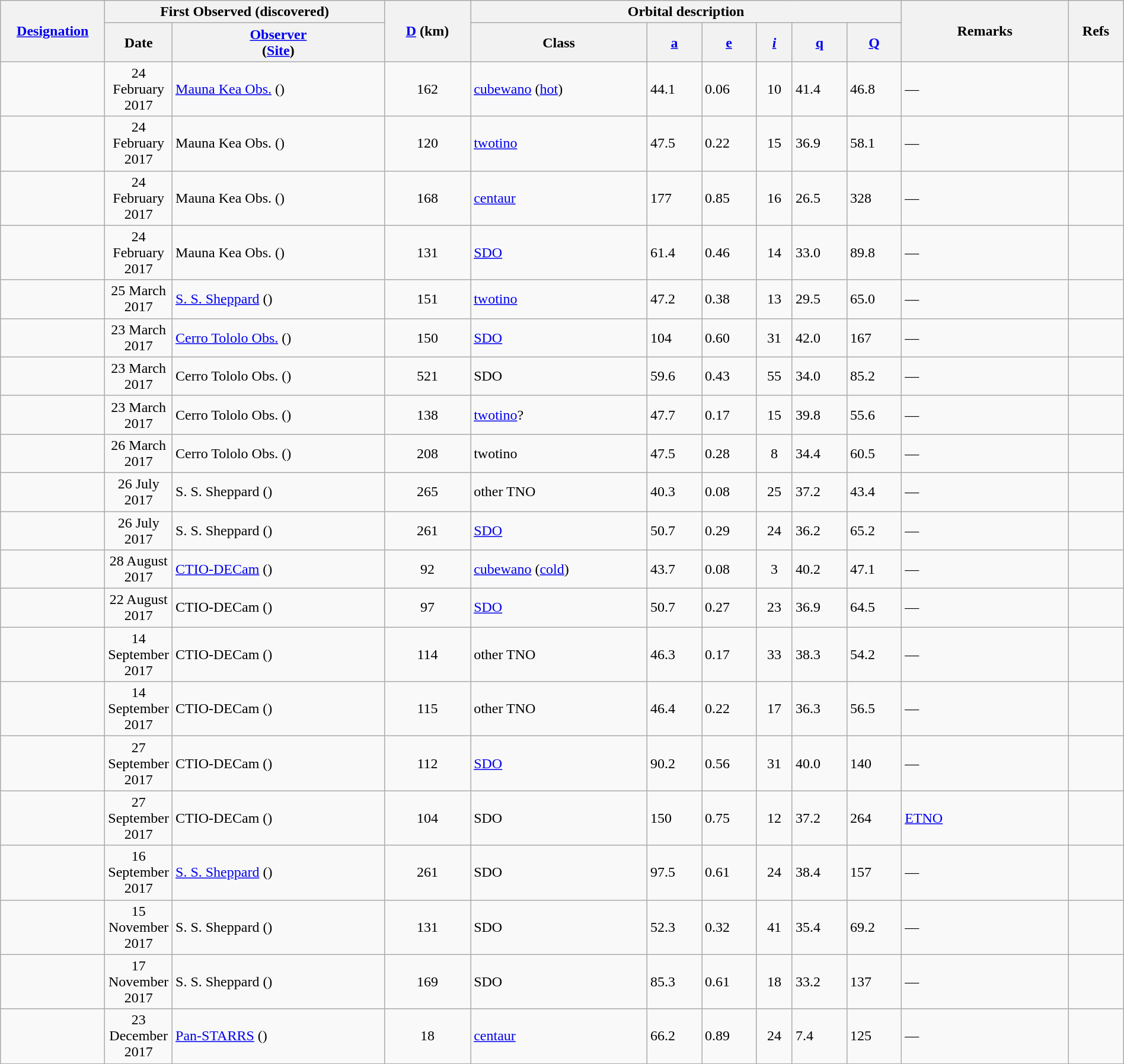<table class="wikitable sortable" style="width: 100%;">
<tr>
<th width= 110 rowspan=2><a href='#'>Designation</a></th>
<th colspan=2 width=115>First Observed (discovered)</th>
<th rowspan=2><a href='#'>D</a> (km)</th>
<th colspan=6>Orbital description</th>
<th rowspan=2 width=180>Remarks</th>
<th rowspan=2 width=55 class="unsortable">Refs</th>
</tr>
<tr>
<th width=55>Date</th>
<th><a href='#'>Observer</a><br>(<a href='#'>Site</a>)</th>
<th>Class</th>
<th><a href='#'>a</a><br></th>
<th><a href='#'>e</a></th>
<th><a href='#'><em>i</em></a><br></th>
<th><a href='#'>q</a><br></th>
<th><a href='#'>Q</a><br></th>
</tr>
<tr id="2017 DM121">
<td></td>
<td align=center>24 February 2017</td>
<td><a href='#'>Mauna Kea Obs.</a> ()</td>
<td align=center>162</td>
<td><a href='#'>cubewano</a> (<a href='#'>hot</a>)</td>
<td>44.1</td>
<td>0.06</td>
<td align=center>10</td>
<td>41.4</td>
<td>46.8</td>
<td>—</td>
<td></td>
</tr>
<tr id="2017 DN121">
<td></td>
<td align=center>24 February 2017</td>
<td>Mauna Kea Obs. ()</td>
<td align=center>120</td>
<td><a href='#'>twotino</a></td>
<td>47.5</td>
<td>0.22</td>
<td align=center>15</td>
<td>36.9</td>
<td>58.1</td>
<td>—</td>
<td></td>
</tr>
<tr id="2017 DO121">
<td></td>
<td align=center>24 February 2017</td>
<td>Mauna Kea Obs. ()</td>
<td align=center>168</td>
<td><a href='#'>centaur</a></td>
<td>177</td>
<td>0.85</td>
<td align=center>16</td>
<td>26.5</td>
<td>328</td>
<td>—</td>
<td></td>
</tr>
<tr id="2017 DP121">
<td></td>
<td align=center>24 February 2017</td>
<td>Mauna Kea Obs. ()</td>
<td align=center>131</td>
<td><a href='#'>SDO</a></td>
<td>61.4</td>
<td>0.46</td>
<td align=center>14</td>
<td>33.0</td>
<td>89.8</td>
<td>—</td>
<td></td>
</tr>
<tr id="2017 FD163">
<td></td>
<td align=center>25 March 2017</td>
<td><a href='#'>S. S. Sheppard</a> ()</td>
<td align=center>151</td>
<td><a href='#'>twotino</a></td>
<td>47.2</td>
<td>0.38</td>
<td align=center>13</td>
<td>29.5</td>
<td>65.0</td>
<td>—</td>
<td></td>
</tr>
<tr id="2017 FE173">
<td></td>
<td align=center>23 March 2017</td>
<td><a href='#'>Cerro Tololo Obs.</a> ()</td>
<td align=center>150</td>
<td><a href='#'>SDO</a></td>
<td>104</td>
<td>0.60</td>
<td align=center>31</td>
<td>42.0</td>
<td>167</td>
<td>—</td>
<td></td>
</tr>
<tr id="2017 FO161">
<td><strong></strong></td>
<td align=center>23 March 2017</td>
<td>Cerro Tololo Obs. ()</td>
<td align=center>521</td>
<td>SDO</td>
<td>59.6</td>
<td>0.43</td>
<td align=center>55</td>
<td>34.0</td>
<td>85.2</td>
<td>—</td>
<td></td>
</tr>
<tr id="2017 FP161">
<td><strong></strong></td>
<td align=center>23 March 2017</td>
<td>Cerro Tololo Obs. ()</td>
<td align=center>138</td>
<td><a href='#'>twotino</a>?</td>
<td>47.7</td>
<td>0.17</td>
<td align=center>15</td>
<td>39.8</td>
<td>55.6</td>
<td>—</td>
<td></td>
</tr>
<tr id="2017 FQ161">
<td></td>
<td align=center>26 March 2017</td>
<td>Cerro Tololo Obs. ()</td>
<td align=center>208</td>
<td>twotino</td>
<td>47.5</td>
<td>0.28</td>
<td align=center>8</td>
<td>34.4</td>
<td>60.5</td>
<td>—</td>
<td></td>
</tr>
<tr id="2017 OG69">
<td></td>
<td align=center>26 July 2017</td>
<td>S. S. Sheppard ()</td>
<td align=center>265</td>
<td>other TNO</td>
<td>40.3</td>
<td>0.08</td>
<td align=center>25</td>
<td>37.2</td>
<td>43.4</td>
<td>—</td>
<td></td>
</tr>
<tr id="2017 OK69">
<td></td>
<td align=center>26 July 2017</td>
<td>S. S. Sheppard ()</td>
<td align=center>261</td>
<td><a href='#'>SDO</a></td>
<td>50.7</td>
<td>0.29</td>
<td align=center>24</td>
<td>36.2</td>
<td>65.2</td>
<td>—</td>
<td></td>
</tr>
<tr id="2017 QQ131">
<td></td>
<td align=center>28 August 2017</td>
<td><a href='#'>CTIO-DECam</a> ()</td>
<td align=center>92</td>
<td><a href='#'>cubewano</a> (<a href='#'>cold</a>)</td>
<td>43.7</td>
<td>0.08</td>
<td align=center>3</td>
<td>40.2</td>
<td>47.1</td>
<td>—</td>
<td></td>
</tr>
<tr id="2017 QU131">
<td></td>
<td align=center>22 August 2017</td>
<td>CTIO-DECam ()</td>
<td align=center>97</td>
<td><a href='#'>SDO</a></td>
<td>50.7</td>
<td>0.27</td>
<td align=center>23</td>
<td>36.9</td>
<td>64.5</td>
<td>—</td>
<td></td>
</tr>
<tr id="2017 RY137">
<td></td>
<td align=center>14 September 2017</td>
<td>CTIO-DECam ()</td>
<td align=center>114</td>
<td>other TNO</td>
<td>46.3</td>
<td>0.17</td>
<td align=center>33</td>
<td>38.3</td>
<td>54.2</td>
<td>—</td>
<td></td>
</tr>
<tr id="2017 RZ137">
<td></td>
<td align=center>14 September 2017</td>
<td>CTIO-DECam ()</td>
<td align=center>115</td>
<td>other TNO</td>
<td>46.4</td>
<td>0.22</td>
<td align=center>17</td>
<td>36.3</td>
<td>56.5</td>
<td>—</td>
<td></td>
</tr>
<tr id="2017 SE277">
<td></td>
<td align=center>27 September 2017</td>
<td>CTIO-DECam ()</td>
<td align=center>112</td>
<td><a href='#'>SDO</a></td>
<td>90.2</td>
<td>0.56</td>
<td align=center>31</td>
<td>40.0</td>
<td>140</td>
<td>—</td>
<td></td>
</tr>
<tr id="2017 SE279">
<td></td>
<td align=center>27 September 2017</td>
<td>CTIO-DECam ()</td>
<td align=center>104</td>
<td>SDO</td>
<td>150</td>
<td>0.75</td>
<td align=center>12</td>
<td>37.2</td>
<td>264</td>
<td><a href='#'>ETNO</a></td>
<td></td>
</tr>
<tr id="2017 SN132">
<td></td>
<td align=center>16 September 2017</td>
<td><a href='#'>S. S. Sheppard</a> ()</td>
<td align=center>261</td>
<td>SDO</td>
<td>97.5</td>
<td>0.61</td>
<td align=center>24</td>
<td>38.4</td>
<td>157</td>
<td>—</td>
<td></td>
</tr>
<tr id="2017 VO34">
<td></td>
<td align=center>15 November 2017</td>
<td>S. S. Sheppard ()</td>
<td align=center>131</td>
<td>SDO</td>
<td>52.3</td>
<td>0.32</td>
<td align=center>41</td>
<td>35.4</td>
<td>69.2</td>
<td>—</td>
<td></td>
</tr>
<tr id="2017 WH30">
<td></td>
<td align=center>17 November 2017</td>
<td>S. S. Sheppard ()</td>
<td align=center>169</td>
<td>SDO</td>
<td>85.3</td>
<td>0.61</td>
<td align=center>18</td>
<td>33.2</td>
<td>137</td>
<td>—</td>
<td></td>
</tr>
<tr id="2017 YG5">
<td></td>
<td align=center>23 December 2017</td>
<td><a href='#'>Pan-STARRS</a> ()</td>
<td align=center>18</td>
<td><a href='#'>centaur</a></td>
<td>66.2</td>
<td>0.89</td>
<td align=center>24</td>
<td>7.4</td>
<td>125</td>
<td>—</td>
<td></td>
</tr>
</table>
